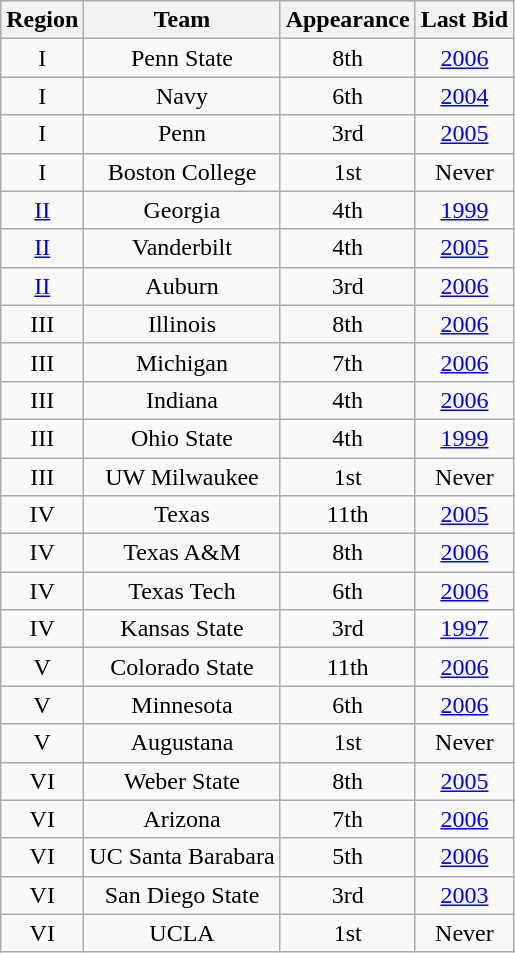<table class="wikitable sortable" style="text-align:center">
<tr>
<th>Region</th>
<th>Team</th>
<th>Appearance</th>
<th>Last Bid</th>
</tr>
<tr>
<td>I</td>
<td>Penn State</td>
<td>8th</td>
<td><a href='#'>2006</a></td>
</tr>
<tr>
<td>I</td>
<td>Navy</td>
<td>6th</td>
<td><a href='#'>2004</a></td>
</tr>
<tr>
<td>I</td>
<td>Penn</td>
<td>3rd</td>
<td><a href='#'>2005</a></td>
</tr>
<tr>
<td>I</td>
<td>Boston College</td>
<td>1st</td>
<td>Never</td>
</tr>
<tr>
<td><a href='#'>II</a></td>
<td>Georgia</td>
<td>4th</td>
<td><a href='#'>1999</a></td>
</tr>
<tr>
<td><a href='#'>II</a></td>
<td>Vanderbilt</td>
<td>4th</td>
<td><a href='#'>2005</a></td>
</tr>
<tr>
<td><a href='#'>II</a></td>
<td>Auburn</td>
<td>3rd</td>
<td><a href='#'>2006</a></td>
</tr>
<tr>
<td>III</td>
<td>Illinois</td>
<td>8th</td>
<td><a href='#'>2006</a></td>
</tr>
<tr>
<td>III</td>
<td>Michigan</td>
<td>7th</td>
<td><a href='#'>2006</a></td>
</tr>
<tr>
<td>III</td>
<td>Indiana</td>
<td>4th</td>
<td><a href='#'>2006</a></td>
</tr>
<tr>
<td>III</td>
<td>Ohio State</td>
<td>4th</td>
<td><a href='#'>1999</a></td>
</tr>
<tr>
<td>III</td>
<td>UW Milwaukee</td>
<td>1st</td>
<td>Never</td>
</tr>
<tr>
<td>IV</td>
<td>Texas</td>
<td>11th</td>
<td><a href='#'>2005</a></td>
</tr>
<tr>
<td>IV</td>
<td>Texas A&M</td>
<td>8th</td>
<td><a href='#'>2006</a></td>
</tr>
<tr>
<td>IV</td>
<td>Texas Tech</td>
<td>6th</td>
<td><a href='#'>2006</a></td>
</tr>
<tr>
<td>IV</td>
<td>Kansas State</td>
<td>3rd</td>
<td><a href='#'>1997</a></td>
</tr>
<tr>
<td>V</td>
<td>Colorado State</td>
<td>11th</td>
<td><a href='#'>2006</a></td>
</tr>
<tr>
<td>V</td>
<td>Minnesota</td>
<td>6th</td>
<td><a href='#'>2006</a></td>
</tr>
<tr>
<td>V</td>
<td>Augustana</td>
<td>1st</td>
<td>Never</td>
</tr>
<tr>
<td>VI</td>
<td>Weber State</td>
<td>8th</td>
<td><a href='#'>2005</a></td>
</tr>
<tr>
<td>VI</td>
<td>Arizona</td>
<td>7th</td>
<td><a href='#'>2006</a></td>
</tr>
<tr>
<td>VI</td>
<td>UC Santa Barabara</td>
<td>5th</td>
<td><a href='#'>2006</a></td>
</tr>
<tr>
<td>VI</td>
<td>San Diego State</td>
<td>3rd</td>
<td><a href='#'>2003</a></td>
</tr>
<tr>
<td>VI</td>
<td>UCLA</td>
<td>1st</td>
<td>Never</td>
</tr>
</table>
